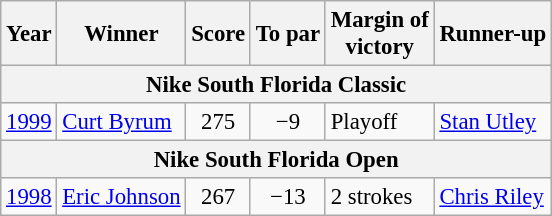<table class=wikitable style=font-size:95%>
<tr>
<th>Year</th>
<th>Winner</th>
<th>Score</th>
<th>To par</th>
<th>Margin of<br>victory</th>
<th>Runner-up</th>
</tr>
<tr>
<th colspan=7>Nike South Florida Classic</th>
</tr>
<tr>
<td><a href='#'>1999</a></td>
<td> <a href='#'>Curt Byrum</a></td>
<td align=center>275</td>
<td align=center>−9</td>
<td>Playoff</td>
<td> <a href='#'>Stan Utley</a></td>
</tr>
<tr>
<th colspan=7>Nike South Florida Open</th>
</tr>
<tr>
<td><a href='#'>1998</a></td>
<td> <a href='#'>Eric Johnson</a></td>
<td align=center>267</td>
<td align=center>−13</td>
<td>2 strokes</td>
<td> <a href='#'>Chris Riley</a></td>
</tr>
</table>
